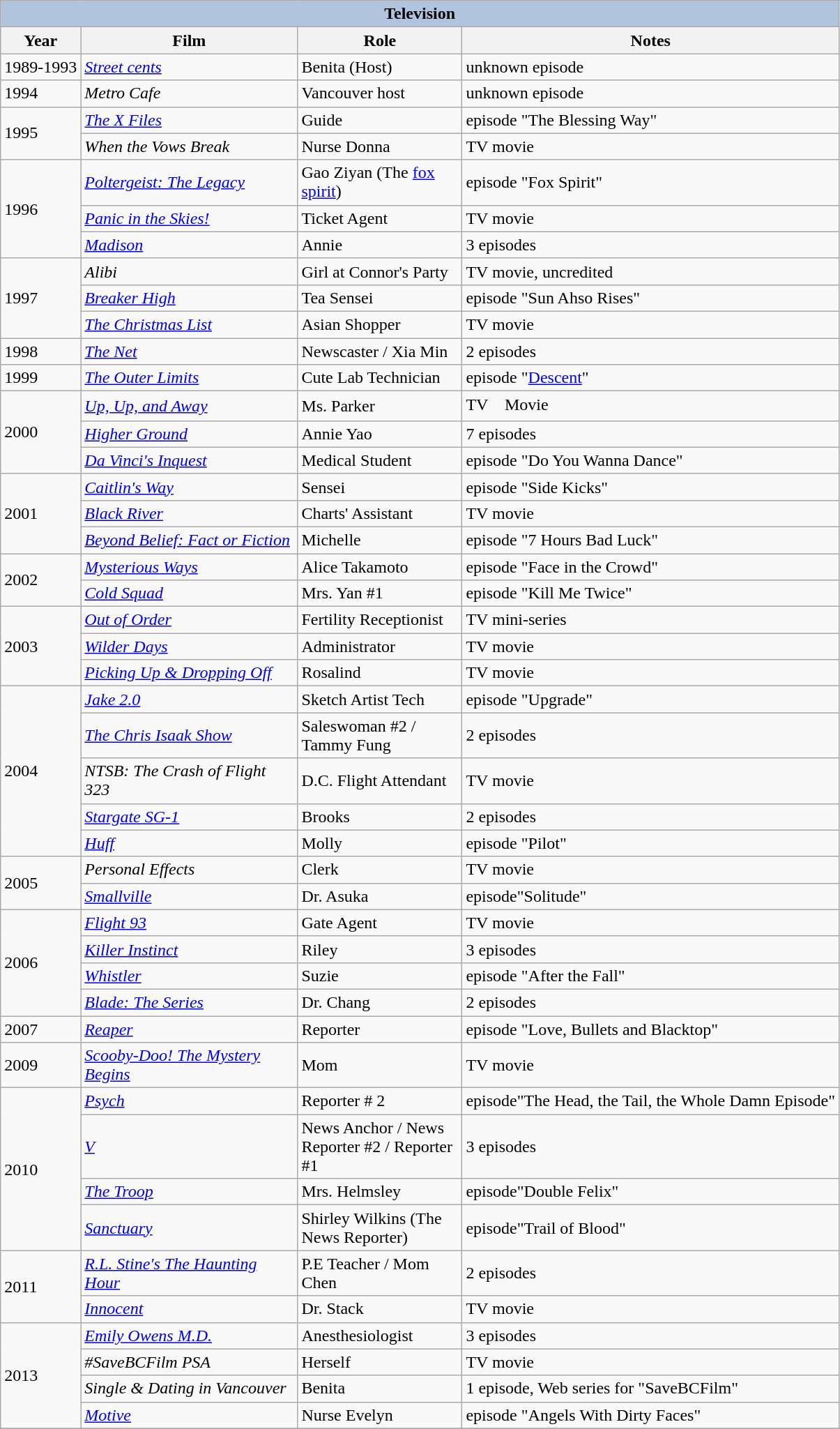<table class="wikitable sortable">
<tr>
<th colspan="4" style="background: LightSteelBlue;">Television</th>
</tr>
<tr>
<th>Year</th>
<th width="200">Film</th>
<th width="150">Role</th>
<th class="unsortable">Notes</th>
</tr>
<tr>
<td>1989-1993</td>
<td><em><a href='#'>Street cents</a></em></td>
<td>Benita (Host)</td>
<td>unknown episode</td>
</tr>
<tr>
<td>1994</td>
<td><em>Metro Cafe</em></td>
<td>Vancouver host</td>
<td>unknown episode</td>
</tr>
<tr>
<td rowspan="2">1995</td>
<td data-sort-value="X Files, The"><em><a href='#'>The X Files</a></em></td>
<td>Guide</td>
<td>episode "The Blessing Way"</td>
</tr>
<tr>
<td><em>When the Vows Break</em></td>
<td>Nurse Donna</td>
<td>TV movie</td>
</tr>
<tr>
<td rowspan="3">1996</td>
<td><em><a href='#'>Poltergeist: The Legacy</a></em></td>
<td>Gao Ziyan (The <a href='#'>fox spirit</a>)</td>
<td>episode "Fox Spirit"</td>
</tr>
<tr>
<td><em><a href='#'>Panic in the Skies!</a></em></td>
<td>Ticket Agent</td>
<td>TV movie</td>
</tr>
<tr>
<td><em><a href='#'>Madison</a></em></td>
<td>Annie</td>
<td>3 episodes</td>
</tr>
<tr>
<td rowspan="3">1997</td>
<td><em>Alibi</em></td>
<td>Girl at Connor's Party</td>
<td>TV movie,  uncredited</td>
</tr>
<tr>
<td><em><a href='#'>Breaker High</a></em></td>
<td>Tea Sensei</td>
<td>episode "Sun Ahso Rises"</td>
</tr>
<tr>
<td data-sort-value="Christmas List, The"><em><a href='#'>The Christmas List</a></em></td>
<td>Asian Shopper</td>
<td>TV movie</td>
</tr>
<tr>
<td>1998</td>
<td data-sort-value="Net, The"><em><a href='#'>The Net</a></em></td>
<td>Newscaster / Xia Min</td>
<td>2 episodes</td>
</tr>
<tr>
<td>1999</td>
<td data-sort-value="Outer Limits, The"><em><a href='#'>The Outer Limits</a></em></td>
<td>Cute Lab Technician</td>
<td>episode "<a href='#'>Descent</a>"</td>
</tr>
<tr>
<td rowspan="3">2000</td>
<td><em><a href='#'>Up, Up, and Away</a></em></td>
<td>Ms. Parker</td>
<td>TV　Movie</td>
</tr>
<tr>
<td><em><a href='#'>Higher Ground</a></em></td>
<td>Annie Yao</td>
<td>7 episodes</td>
</tr>
<tr>
<td><em><a href='#'>Da Vinci's Inquest</a></em></td>
<td>Medical Student</td>
<td>episode "Do You Wanna Dance"</td>
</tr>
<tr>
<td rowspan="3">2001</td>
<td><em><a href='#'>Caitlin's Way</a></em></td>
<td>Sensei</td>
<td>episode "Side Kicks"</td>
</tr>
<tr>
<td><em><a href='#'>Black River</a></em></td>
<td>Charts' Assistant</td>
<td>TV movie</td>
</tr>
<tr>
<td><em><a href='#'>Beyond Belief: Fact or Fiction</a></em></td>
<td>Michelle</td>
<td>episode "7 Hours Bad Luck"</td>
</tr>
<tr>
<td rowspan="2">2002</td>
<td><em><a href='#'>Mysterious Ways</a></em></td>
<td>Alice Takamoto</td>
<td>episode "Face in the Crowd"</td>
</tr>
<tr>
<td><em><a href='#'>Cold Squad</a></em></td>
<td>Mrs. Yan #1</td>
<td>episode "Kill Me Twice"</td>
</tr>
<tr>
<td rowspan="3">2003</td>
<td><em><a href='#'>Out of Order</a></em></td>
<td>Fertility Receptionist</td>
<td>TV mini-series</td>
</tr>
<tr>
<td><em><a href='#'>Wilder Days</a></em></td>
<td>Administrator</td>
<td>TV movie</td>
</tr>
<tr>
<td><em><a href='#'>Picking Up & Dropping Off</a></em></td>
<td>Rosalind</td>
<td>TV movie</td>
</tr>
<tr>
<td rowspan="5">2004</td>
<td><em><a href='#'>Jake 2.0</a></em></td>
<td>Sketch Artist Tech</td>
<td>episode "Upgrade"</td>
</tr>
<tr>
<td data-sort-value="Chris Isaak Show, The"><em><a href='#'>The Chris Isaak Show</a></em></td>
<td>Saleswoman #2 / Tammy Fung</td>
<td>2 episodes</td>
</tr>
<tr>
<td><em>NTSB: The Crash of Flight 323</em></td>
<td>D.C. Flight Attendant</td>
<td>TV movie</td>
</tr>
<tr>
<td><em><a href='#'>Stargate SG-1</a></em></td>
<td>Brooks</td>
<td>2 episodes</td>
</tr>
<tr>
<td><em><a href='#'>Huff</a></em></td>
<td>Molly</td>
<td>episode "Pilot"</td>
</tr>
<tr>
<td rowspan="2">2005</td>
<td><em>Personal Effects</em></td>
<td>Clerk</td>
<td>TV movie</td>
</tr>
<tr>
<td><em><a href='#'>Smallville</a></em></td>
<td>Dr. Asuka</td>
<td>episode"Solitude"</td>
</tr>
<tr>
<td rowspan="4">2006</td>
<td><em><a href='#'>Flight 93</a></em></td>
<td>Gate Agent</td>
<td>TV movie</td>
</tr>
<tr>
<td><em><a href='#'>Killer Instinct</a></em></td>
<td>Riley</td>
<td>3 episodes</td>
</tr>
<tr>
<td><em><a href='#'>Whistler</a></em></td>
<td>Suzie</td>
<td>episode "After the Fall"</td>
</tr>
<tr>
<td><em><a href='#'>Blade: The Series</a></em></td>
<td>Dr. Chang</td>
<td>2 episodes</td>
</tr>
<tr>
<td>2007</td>
<td><em><a href='#'>Reaper</a></em></td>
<td>Reporter</td>
<td>episode "Love, Bullets and Blacktop"</td>
</tr>
<tr>
<td>2009</td>
<td><em><a href='#'>Scooby-Doo! The Mystery Begins</a></em></td>
<td>Mom</td>
<td>TV movie</td>
</tr>
<tr>
<td rowspan="4">2010</td>
<td><em><a href='#'>Psych</a></em></td>
<td>Reporter # 2</td>
<td>episode"The Head, the Tail, the Whole Damn Episode"</td>
</tr>
<tr>
<td><em><a href='#'>V</a></em></td>
<td>News Anchor / News Reporter #2 / Reporter #1</td>
<td>3 episodes</td>
</tr>
<tr>
<td data-sort-value="Troop, The"><em><a href='#'>The Troop</a></em></td>
<td>Mrs. Helmsley</td>
<td>episode"Double Felix"</td>
</tr>
<tr>
<td><em> <a href='#'>Sanctuary</a> </em></td>
<td>Shirley Wilkins (The News Reporter)</td>
<td>episode"Trail of Blood"</td>
</tr>
<tr>
<td rowspan="2">2011</td>
<td><em><a href='#'>R.L. Stine's The Haunting Hour</a></em></td>
<td>P.E Teacher / Mom Chen</td>
<td>2 episodes</td>
</tr>
<tr>
<td><em><a href='#'>Innocent</a></em></td>
<td>Dr. Stack</td>
<td>TV movie</td>
</tr>
<tr>
<td rowspan="4">2013</td>
<td><em><a href='#'>Emily Owens M.D.</a></em></td>
<td>Anesthesiologist</td>
<td>3 episodes</td>
</tr>
<tr>
<td><em>#SaveBCFilm PSA</em></td>
<td>Herself</td>
<td>TV movie</td>
</tr>
<tr>
<td><em>Single & Dating in Vancouver</em></td>
<td>Benita</td>
<td>1 episode, Web series for "SaveBCFilm"</td>
</tr>
<tr>
<td><em> <a href='#'>Motive</a></em></td>
<td>Nurse Evelyn</td>
<td>episode "Angels With Dirty Faces"</td>
</tr>
<tr>
</tr>
</table>
